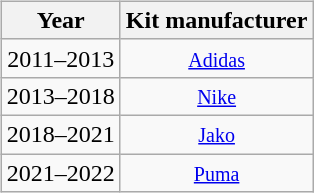<table>
<tr>
<td><br><table class="wikitable" style="text-align: center">
<tr>
<th>Year</th>
<th><strong>Kit manufacturer</strong></th>
</tr>
<tr>
<td>2011–2013</td>
<td><small><a href='#'>Adidas</a></small></td>
</tr>
<tr>
<td>2013–2018</td>
<td><small><a href='#'>Nike</a></small></td>
</tr>
<tr>
<td>2018–2021</td>
<td><small><a href='#'>Jako</a></small></td>
</tr>
<tr>
<td>2021–2022</td>
<td><small><a href='#'>Puma</a></small></td>
</tr>
</table>
</td>
</tr>
</table>
